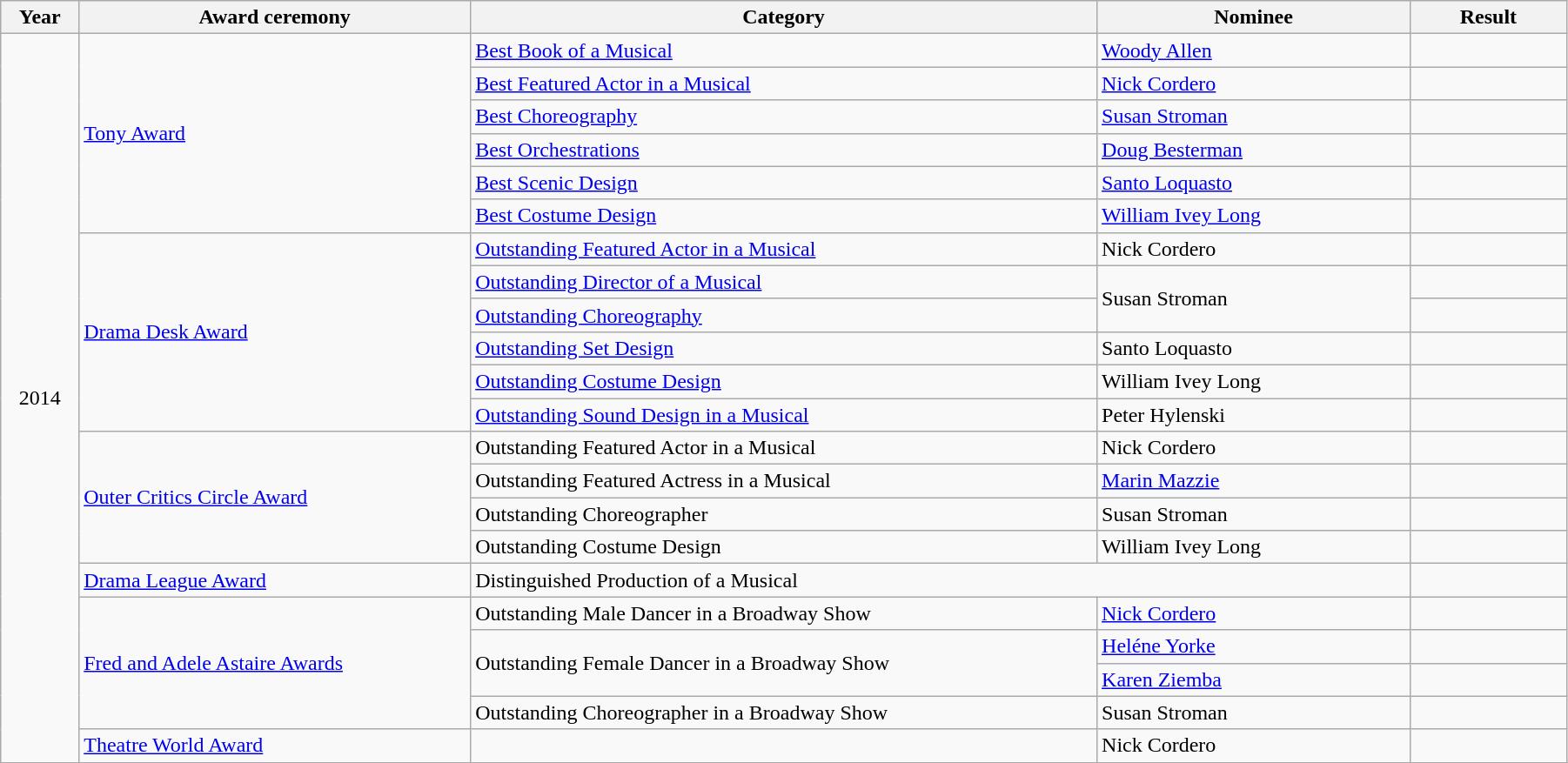<table class="wikitable" width="95%">
<tr>
<th width="5%">Year</th>
<th width="25%">Award ceremony</th>
<th width="40%">Category</th>
<th width="20%">Nominee</th>
<th width="10%">Result</th>
</tr>
<tr>
<td rowspan="22" align="center">2014</td>
<td rowspan="6"><a href='#'>Tony Award</a></td>
<td><a href='#'>Best Book of a Musical</a></td>
<td><a href='#'>Woody Allen</a></td>
<td></td>
</tr>
<tr>
<td><a href='#'>Best Featured Actor in a Musical</a></td>
<td><a href='#'>Nick Cordero</a></td>
<td></td>
</tr>
<tr>
<td><a href='#'>Best Choreography</a></td>
<td><a href='#'>Susan Stroman</a></td>
<td></td>
</tr>
<tr>
<td><a href='#'>Best Orchestrations</a></td>
<td><a href='#'>Doug Besterman</a></td>
<td></td>
</tr>
<tr>
<td><a href='#'>Best Scenic Design</a></td>
<td><a href='#'>Santo Loquasto</a></td>
<td></td>
</tr>
<tr>
<td><a href='#'>Best Costume Design</a></td>
<td><a href='#'>William Ivey Long</a></td>
<td></td>
</tr>
<tr>
<td rowspan="6"><a href='#'>Drama Desk Award</a></td>
<td><a href='#'>Outstanding Featured Actor in a Musical</a></td>
<td>Nick Cordero</td>
<td></td>
</tr>
<tr>
<td><a href='#'>Outstanding Director of a Musical</a></td>
<td rowspan="2">Susan Stroman</td>
<td></td>
</tr>
<tr>
<td><a href='#'>Outstanding Choreography</a></td>
<td></td>
</tr>
<tr>
<td><a href='#'>Outstanding Set Design</a></td>
<td>Santo Loquasto</td>
<td></td>
</tr>
<tr>
<td><a href='#'>Outstanding Costume Design</a></td>
<td>William Ivey Long</td>
<td></td>
</tr>
<tr>
<td><a href='#'>Outstanding Sound Design in a Musical</a></td>
<td>Peter Hylenski</td>
<td></td>
</tr>
<tr>
<td rowspan=4><a href='#'>Outer Critics Circle Award</a></td>
<td>Outstanding Featured Actor in a Musical</td>
<td>Nick Cordero</td>
<td></td>
</tr>
<tr>
<td>Outstanding Featured Actress in a Musical</td>
<td><a href='#'>Marin Mazzie</a></td>
<td></td>
</tr>
<tr>
<td>Outstanding Choreographer</td>
<td>Susan Stroman</td>
<td></td>
</tr>
<tr>
<td>Outstanding Costume Design</td>
<td>William Ivey Long</td>
<td></td>
</tr>
<tr>
<td><a href='#'>Drama League Award</a></td>
<td colspan=2>Distinguished Production of a Musical</td>
<td></td>
</tr>
<tr>
<td rowspan=4><a href='#'>Fred and Adele Astaire Awards</a></td>
<td>Outstanding Male Dancer in a Broadway Show</td>
<td><a href='#'>Nick Cordero</a></td>
<td></td>
</tr>
<tr>
<td rowspan=2>Outstanding Female Dancer in a Broadway Show</td>
<td><a href='#'>Heléne Yorke</a></td>
<td></td>
</tr>
<tr>
<td><a href='#'>Karen Ziemba</a></td>
<td></td>
</tr>
<tr>
<td>Outstanding Choreographer in a Broadway Show</td>
<td>Susan Stroman</td>
<td></td>
</tr>
<tr>
<td><a href='#'>Theatre World Award</a></td>
<td></td>
<td>Nick Cordero</td>
<td></td>
</tr>
<tr>
</tr>
</table>
